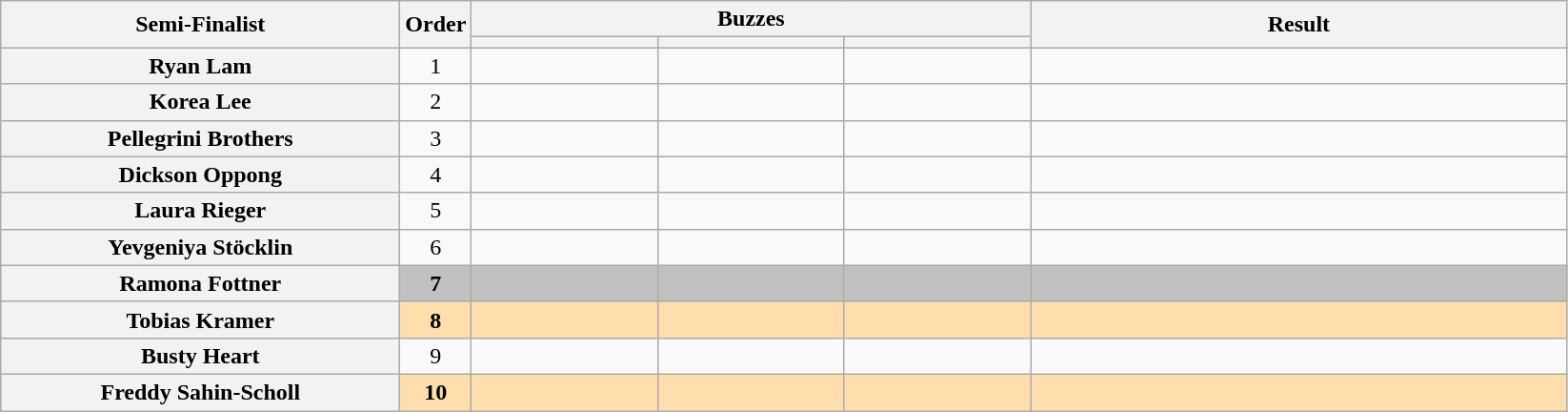<table class="wikitable plainrowheaders sortable" style="text-align:center;">
<tr>
<th scope="col" rowspan="2" class="unsortable" style="width:17em;">Semi-Finalist</th>
<th scope="col" rowspan="2" style="width:1em;">Order</th>
<th scope="col" colspan="3" class="unsortable" style="width:24em;">Buzzes</th>
<th scope="col" rowspan="2" style="width:23em;">Result</th>
</tr>
<tr>
<th scope="col" class="unsortable" style="width:6em;"></th>
<th scope="col" class="unsortable" style="width:6em;"></th>
<th scope="col" class="unsortable" style="width:6em;"></th>
</tr>
<tr>
<th scope="row">Ryan Lam</th>
<td>1</td>
<td style="text-align:center;"></td>
<td style="text-align:center;"></td>
<td style="text-align:center;"></td>
<td></td>
</tr>
<tr>
<th scope="row">Korea Lee</th>
<td>2</td>
<td style="text-align:center;"></td>
<td style="text-align:center;"></td>
<td style="text-align:center;"></td>
<td></td>
</tr>
<tr>
<th scope="row">Pellegrini Brothers</th>
<td>3</td>
<td style="text-align:center;"></td>
<td style="text-align:center;"></td>
<td style="text-align:center;"></td>
<td></td>
</tr>
<tr>
<th scope="row">Dickson Oppong</th>
<td>4</td>
<td style="text-align:center;"></td>
<td style="text-align:center;"></td>
<td style="text-align:center;"></td>
<td></td>
</tr>
<tr>
<th scope="row">Laura Rieger</th>
<td>5</td>
<td style="text-align:center;"></td>
<td style="text-align:center;"></td>
<td style="text-align:center;"></td>
<td></td>
</tr>
<tr>
<th scope="row">Yevgeniya Stöcklin</th>
<td>6</td>
<td style="text-align:center;"></td>
<td style="text-align:center;"></td>
<td style="text-align:center;"></td>
<td></td>
</tr>
<tr style="background:silver;">
<th scope="row"><strong>Ramona Fottner</strong></th>
<td><strong>7</strong></td>
<td style="text-align:center;"></td>
<td style="text-align:center;"></td>
<td style="text-align:center;"></td>
<td><strong></strong></td>
</tr>
<tr style="background:NavajoWhite;">
<th scope="row"><strong>Tobias Kramer</strong></th>
<td><strong>8</strong></td>
<td style="text-align:center;"></td>
<td style="text-align:center;"></td>
<td style="text-align:center;"></td>
<td><strong></strong></td>
</tr>
<tr>
<th scope="row">Busty Heart</th>
<td>9</td>
<td style="text-align:center;"></td>
<td style="text-align:center;"></td>
<td style="text-align:center;"></td>
<td></td>
</tr>
<tr style="background:NavajoWhite;">
<th scope="row"><strong>Freddy Sahin-Scholl</strong></th>
<td><strong>10</strong></td>
<td style="text-align:center;"></td>
<td style="text-align:center;"></td>
<td style="text-align:center;"></td>
<td><strong></strong></td>
</tr>
</table>
